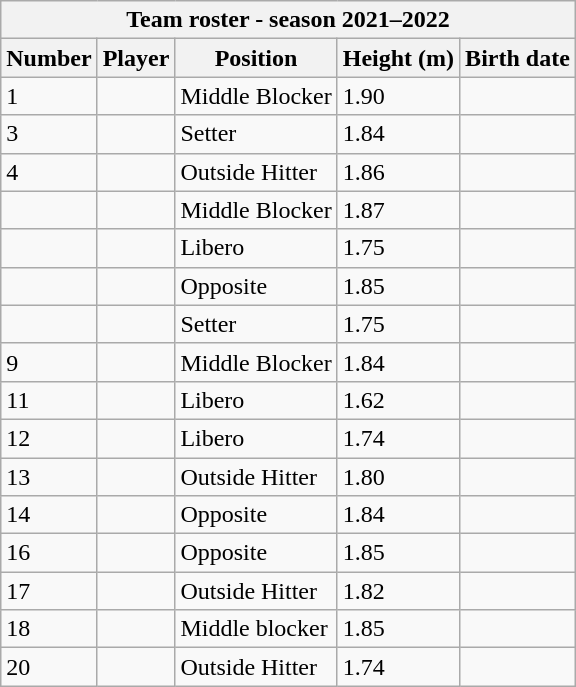<table class="wikitable sortable" style="font-size:100%; text-align:leff;">
<tr>
<th colspan=6><strong>Team roster - season 2021–2022</strong></th>
</tr>
<tr>
<th>Number</th>
<th>Player</th>
<th>Position</th>
<th>Height (m)</th>
<th>Birth date</th>
</tr>
<tr>
<td>1</td>
<td align=left> </td>
<td>Middle Blocker</td>
<td>1.90</td>
<td align=right></td>
</tr>
<tr>
<td>3</td>
<td align=left> </td>
<td>Setter</td>
<td>1.84</td>
<td align=right></td>
</tr>
<tr>
<td>4</td>
<td align=left> </td>
<td>Outside Hitter</td>
<td>1.86</td>
<td align=right></td>
</tr>
<tr>
<td></td>
<td align=left> </td>
<td>Middle Blocker</td>
<td>1.87</td>
<td align=right></td>
</tr>
<tr>
<td></td>
<td align=left> </td>
<td>Libero</td>
<td>1.75</td>
<td align=right></td>
</tr>
<tr>
<td></td>
<td align=left> </td>
<td>Opposite</td>
<td>1.85</td>
<td align=right></td>
</tr>
<tr>
<td></td>
<td align=left> </td>
<td>Setter</td>
<td>1.75</td>
<td align=right></td>
</tr>
<tr>
<td>9</td>
<td align=left> </td>
<td>Middle Blocker</td>
<td>1.84</td>
<td align=right></td>
</tr>
<tr>
<td>11</td>
<td align=left> </td>
<td>Libero</td>
<td>1.62</td>
<td align=right></td>
</tr>
<tr>
<td>12</td>
<td align=left> </td>
<td>Libero</td>
<td>1.74</td>
<td align=right></td>
</tr>
<tr>
<td>13</td>
<td align=left> </td>
<td>Outside Hitter</td>
<td>1.80</td>
<td align=right></td>
</tr>
<tr>
<td>14</td>
<td align=left> </td>
<td>Opposite</td>
<td>1.84</td>
<td align=right></td>
</tr>
<tr>
<td>16</td>
<td align=left> </td>
<td>Opposite</td>
<td>1.85</td>
<td align=right></td>
</tr>
<tr>
<td>17</td>
<td align=left> </td>
<td>Outside Hitter</td>
<td>1.82</td>
<td align=right></td>
</tr>
<tr>
<td>18</td>
<td align=left> </td>
<td>Middle blocker</td>
<td>1.85</td>
<td align=right></td>
</tr>
<tr>
<td>20</td>
<td align=left> </td>
<td>Outside Hitter</td>
<td>1.74</td>
<td align=right></td>
</tr>
</table>
